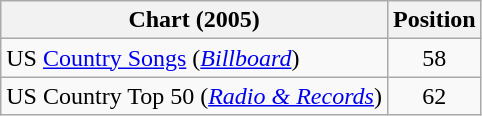<table class="wikitable sortable">
<tr>
<th scope="col">Chart (2005)</th>
<th scope="col">Position</th>
</tr>
<tr>
<td>US <a href='#'>Country Songs</a> (<em><a href='#'>Billboard</a></em>)</td>
<td align="center">58</td>
</tr>
<tr>
<td>US Country Top 50 (<em><a href='#'>Radio & Records</a></em>)</td>
<td align="center">62</td>
</tr>
</table>
